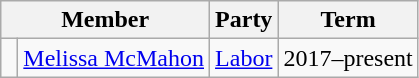<table class="wikitable">
<tr>
<th colspan="2">Member</th>
<th>Party</th>
<th>Term</th>
</tr>
<tr>
<td> </td>
<td><a href='#'>Melissa McMahon</a></td>
<td><a href='#'>Labor</a></td>
<td>2017–present</td>
</tr>
</table>
